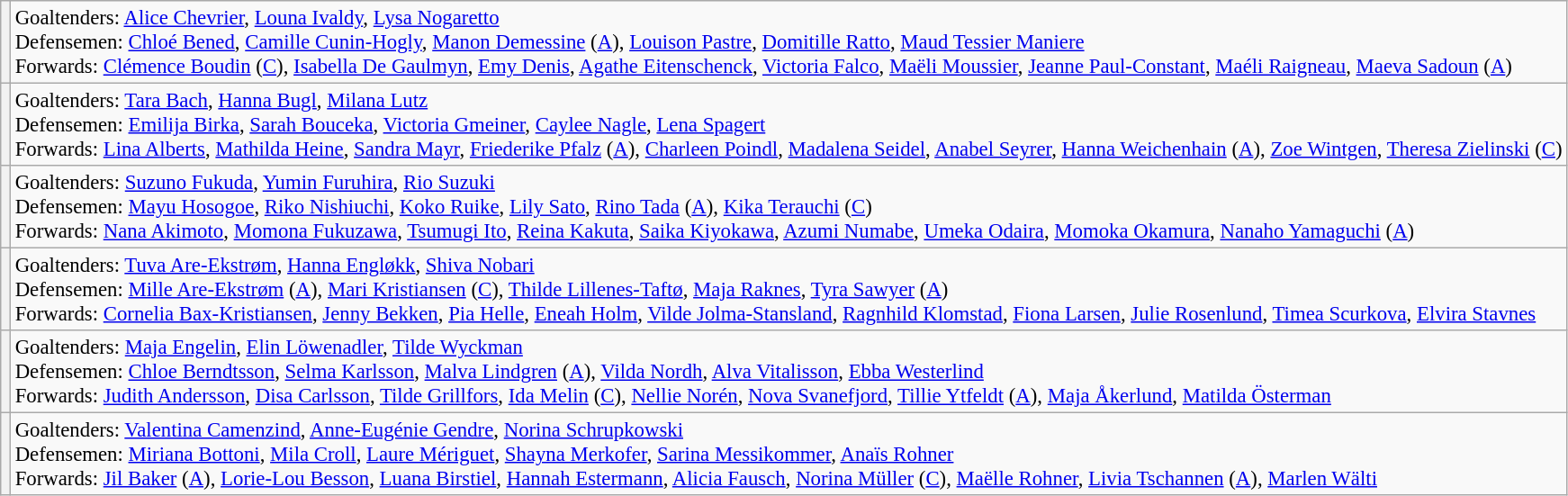<table class="wikitable" style="font-size:95%;">
<tr>
<th align=left></th>
<td style="text-size:90%">Goaltenders: <a href='#'>Alice Chevrier</a>, <a href='#'>Louna Ivaldy</a>, <a href='#'>Lysa Nogaretto</a> <br>Defensemen: <a href='#'>Chloé Bened</a>, <a href='#'>Camille Cunin-Hogly</a>, <a href='#'>Manon Demessine</a> (<a href='#'>A</a>), <a href='#'>Louison Pastre</a>, <a href='#'>Domitille Ratto</a>, <a href='#'>Maud Tessier Maniere</a> <br>Forwards: <a href='#'>Clémence Boudin</a> (<a href='#'>C</a>), <a href='#'>Isabella De Gaulmyn</a>, <a href='#'>Emy Denis</a>, <a href='#'>Agathe Eitenschenck</a>, <a href='#'>Victoria Falco</a>, <a href='#'>Maëli Moussier</a>, <a href='#'>Jeanne Paul-Constant</a>, <a href='#'>Maéli Raigneau</a>, <a href='#'>Maeva Sadoun</a> (<a href='#'>A</a>)<br></td>
</tr>
<tr>
<th align=left></th>
<td style="text-size:90%">Goaltenders: <a href='#'>Tara Bach</a>, <a href='#'>Hanna Bugl</a>, <a href='#'>Milana Lutz</a><br>Defensemen: <a href='#'>Emilija Birka</a>, <a href='#'>Sarah Bouceka</a>, <a href='#'>Victoria Gmeiner</a>, <a href='#'>Caylee Nagle</a>, <a href='#'>Lena Spagert</a><br>Forwards: <a href='#'>Lina Alberts</a>, <a href='#'>Mathilda Heine</a>, <a href='#'>Sandra Mayr</a>, <a href='#'>Friederike Pfalz</a> (<a href='#'>A</a>), <a href='#'>Charleen Poindl</a>, <a href='#'>Madalena Seidel</a>, <a href='#'>Anabel Seyrer</a>, <a href='#'>Hanna Weichenhain</a> (<a href='#'>A</a>), <a href='#'>Zoe Wintgen</a>, <a href='#'>Theresa Zielinski</a> (<a href='#'>C</a>)<br></td>
</tr>
<tr>
<th align=left></th>
<td style="text-size:90%">Goaltenders: <a href='#'>Suzuno Fukuda</a>, <a href='#'>Yumin Furuhira</a>, <a href='#'>Rio Suzuki</a><br>Defensemen: <a href='#'>Mayu Hosogoe</a>, <a href='#'>Riko Nishiuchi</a>, <a href='#'>Koko Ruike</a>, <a href='#'>Lily Sato</a>, <a href='#'>Rino Tada</a> (<a href='#'>A</a>), <a href='#'>Kika Terauchi</a> (<a href='#'>C</a>)<br>Forwards: <a href='#'>Nana Akimoto</a>, <a href='#'>Momona Fukuzawa</a>, <a href='#'>Tsumugi Ito</a>, <a href='#'>Reina Kakuta</a>, <a href='#'>Saika Kiyokawa</a>, <a href='#'>Azumi Numabe</a>, <a href='#'>Umeka Odaira</a>, <a href='#'>Momoka Okamura</a>, <a href='#'>Nanaho Yamaguchi</a> (<a href='#'>A</a>)<br></td>
</tr>
<tr>
<th align=left></th>
<td style="text-size:90%">Goaltenders: <a href='#'>Tuva Are-Ekstrøm</a>, <a href='#'>Hanna Engløkk</a>, <a href='#'>Shiva Nobari</a> <br>Defensemen: <a href='#'>Mille Are-Ekstrøm</a> (<a href='#'>A</a>), <a href='#'>Mari Kristiansen</a> (<a href='#'>C</a>), <a href='#'>Thilde Lillenes-Taftø</a>, <a href='#'>Maja Raknes</a>, <a href='#'>Tyra Sawyer</a> (<a href='#'>A</a>)<br>Forwards: <a href='#'>Cornelia Bax-Kristiansen</a>, <a href='#'>Jenny Bekken</a>, <a href='#'>Pia Helle</a>, <a href='#'>Eneah Holm</a>, <a href='#'>Vilde Jolma-Stansland</a>, <a href='#'>Ragnhild Klomstad</a>, <a href='#'>Fiona Larsen</a>, <a href='#'>Julie Rosenlund</a>, <a href='#'>Timea Scurkova</a>, <a href='#'>Elvira Stavnes</a><br></td>
</tr>
<tr>
<th align=left></th>
<td style="text-size:90%">Goaltenders: <a href='#'>Maja Engelin</a>, <a href='#'>Elin Löwenadler</a>, <a href='#'>Tilde Wyckman</a> <br>Defensemen: <a href='#'>Chloe Berndtsson</a>, <a href='#'>Selma Karlsson</a>, <a href='#'>Malva Lindgren</a> (<a href='#'>A</a>), <a href='#'>Vilda Nordh</a>, <a href='#'>Alva Vitalisson</a>, <a href='#'>Ebba Westerlind</a> <br>Forwards: <a href='#'>Judith Andersson</a>, <a href='#'>Disa Carlsson</a>, <a href='#'>Tilde Grillfors</a>, <a href='#'>Ida Melin</a> (<a href='#'>C</a>), <a href='#'>Nellie Norén</a>, <a href='#'>Nova Svanefjord</a>, <a href='#'>Tillie Ytfeldt</a> (<a href='#'>A</a>), <a href='#'>Maja Åkerlund</a>, <a href='#'>Matilda Österman</a><br></td>
</tr>
<tr>
<th align=left></th>
<td style="text-size:90%">Goaltenders: <a href='#'>Valentina Camenzind</a>, <a href='#'>Anne-Eugénie Gendre</a>, <a href='#'>Norina Schrupkowski</a> <br>Defensemen: <a href='#'>Miriana Bottoni</a>, <a href='#'>Mila Croll</a>, <a href='#'>Laure Mériguet</a>, <a href='#'>Shayna Merkofer</a>, <a href='#'>Sarina Messikommer</a>, <a href='#'>Anaïs Rohner</a><br>Forwards: <a href='#'>Jil Baker</a> (<a href='#'>A</a>), <a href='#'>Lorie-Lou Besson</a>, <a href='#'>Luana Birstiel</a>, <a href='#'>Hannah Estermann</a>, <a href='#'>Alicia Fausch</a>, <a href='#'>Norina Müller</a> (<a href='#'>C</a>), <a href='#'>Maëlle Rohner</a>, <a href='#'>Livia Tschannen</a> (<a href='#'>A</a>), <a href='#'>Marlen Wälti</a><br></td>
</tr>
</table>
